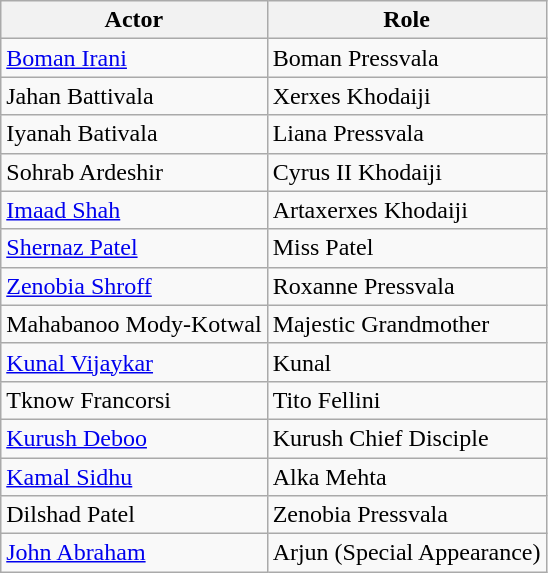<table class="wikitable">
<tr>
<th>Actor</th>
<th>Role</th>
</tr>
<tr>
<td><a href='#'>Boman Irani</a></td>
<td>Boman Pressvala</td>
</tr>
<tr>
<td>Jahan Battivala</td>
<td>Xerxes Khodaiji</td>
</tr>
<tr>
<td>Iyanah Bativala</td>
<td>Liana Pressvala</td>
</tr>
<tr>
<td>Sohrab Ardeshir</td>
<td>Cyrus II Khodaiji</td>
</tr>
<tr>
<td><a href='#'>Imaad Shah</a></td>
<td>Artaxerxes Khodaiji</td>
</tr>
<tr>
<td><a href='#'>Shernaz Patel</a></td>
<td>Miss Patel</td>
</tr>
<tr>
<td><a href='#'>Zenobia Shroff</a></td>
<td>Roxanne Pressvala</td>
</tr>
<tr>
<td>Mahabanoo Mody-Kotwal</td>
<td>Majestic Grandmother</td>
</tr>
<tr>
<td><a href='#'>Kunal Vijaykar</a></td>
<td>Kunal</td>
</tr>
<tr>
<td>Tknow Francorsi</td>
<td>Tito Fellini</td>
</tr>
<tr>
<td><a href='#'>Kurush Deboo</a></td>
<td>Kurush Chief Disciple</td>
</tr>
<tr>
<td><a href='#'>Kamal Sidhu</a></td>
<td>Alka Mehta</td>
</tr>
<tr>
<td>Dilshad Patel</td>
<td>Zenobia Pressvala</td>
</tr>
<tr>
<td><a href='#'>John Abraham</a></td>
<td>Arjun (Special Appearance)</td>
</tr>
</table>
